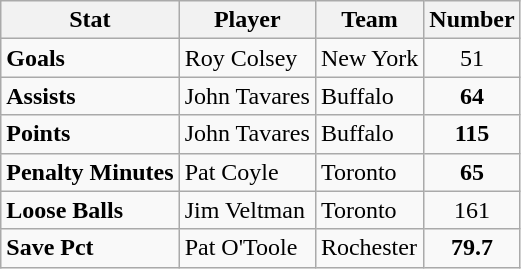<table class="wikitable">
<tr>
<th>Stat</th>
<th>Player</th>
<th>Team</th>
<th>Number</th>
</tr>
<tr>
<td><strong>Goals</strong></td>
<td>Roy Colsey</td>
<td>New York</td>
<td align="center">51</td>
</tr>
<tr>
<td><strong>Assists</strong></td>
<td>John Tavares</td>
<td>Buffalo</td>
<td align="center"><strong>64</strong></td>
</tr>
<tr>
<td><strong>Points</strong></td>
<td>John Tavares</td>
<td>Buffalo</td>
<td align="center"><strong>115</strong></td>
</tr>
<tr>
<td><strong>Penalty Minutes</strong></td>
<td>Pat Coyle</td>
<td>Toronto</td>
<td align="center"><strong>65</strong></td>
</tr>
<tr>
<td><strong>Loose Balls</strong></td>
<td>Jim Veltman</td>
<td>Toronto</td>
<td align="center">161</td>
</tr>
<tr>
<td><strong>Save Pct</strong></td>
<td>Pat O'Toole</td>
<td>Rochester</td>
<td align="center"><strong>79.7</strong></td>
</tr>
</table>
